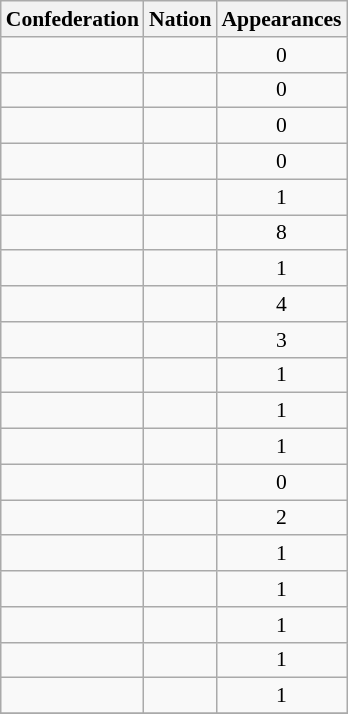<table class="wikitable" style="font-size: 90%;">
<tr>
<th>Confederation</th>
<th>Nation</th>
<th>Appearances</th>
</tr>
<tr>
<td align=center></td>
<td> </td>
<td align=center>0</td>
</tr>
<tr>
<td align=center></td>
<td> </td>
<td align=center>0</td>
</tr>
<tr>
<td align=center></td>
<td></td>
<td align=center>0</td>
</tr>
<tr>
<td align=center></td>
<td></td>
<td align=center>0</td>
</tr>
<tr>
<td align=center></td>
<td></td>
<td align=center>1</td>
</tr>
<tr>
<td align=center></td>
<td></td>
<td align=center>8</td>
</tr>
<tr>
<td align=center></td>
<td></td>
<td align=center>1</td>
</tr>
<tr>
<td align=center></td>
<td></td>
<td align=center>4</td>
</tr>
<tr>
<td align=center></td>
<td></td>
<td align=center>3</td>
</tr>
<tr>
<td align=center></td>
<td></td>
<td align=center>1</td>
</tr>
<tr>
<td align=center></td>
<td></td>
<td align=center>1</td>
</tr>
<tr>
<td align=center></td>
<td></td>
<td align=center>1</td>
</tr>
<tr>
<td align=center></td>
<td></td>
<td align=center>0</td>
</tr>
<tr>
<td align=center></td>
<td></td>
<td align=center>2</td>
</tr>
<tr>
<td align=center></td>
<td></td>
<td align=center>1</td>
</tr>
<tr>
<td align=center></td>
<td></td>
<td align=center>1</td>
</tr>
<tr>
<td align=center></td>
<td></td>
<td align=center>1</td>
</tr>
<tr>
<td align=center></td>
<td></td>
<td align=center>1</td>
</tr>
<tr>
<td align=center></td>
<td></td>
<td align=center>1</td>
</tr>
<tr>
</tr>
</table>
